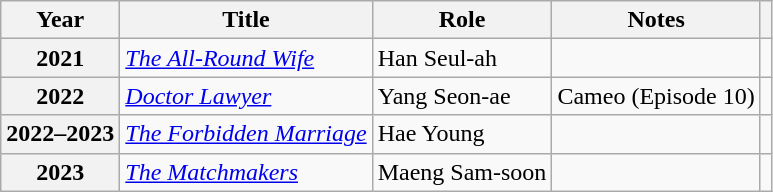<table class="wikitable plainrowheaders sortable">
<tr>
<th scope="col">Year</th>
<th scope="col">Title</th>
<th scope="col">Role</th>
<th scope="col">Notes</th>
<th scope="col" class="unsortable"></th>
</tr>
<tr>
<th scope="row">2021</th>
<td><em><a href='#'>The All-Round Wife</a></em></td>
<td>Han Seul-ah</td>
<td></td>
<td style="text-align:center"></td>
</tr>
<tr>
<th scope="row">2022</th>
<td><em><a href='#'>Doctor Lawyer</a></em></td>
<td>Yang Seon-ae</td>
<td>Cameo (Episode 10)</td>
<td style="text-align:center"></td>
</tr>
<tr>
<th scope="row">2022–2023</th>
<td><em><a href='#'>The Forbidden Marriage</a></em></td>
<td>Hae Young</td>
<td></td>
<td style="text-align:center"></td>
</tr>
<tr>
<th scope="row">2023</th>
<td><em><a href='#'>The Matchmakers</a></em></td>
<td>Maeng Sam-soon</td>
<td></td>
<td style="text-align:center"></td>
</tr>
</table>
